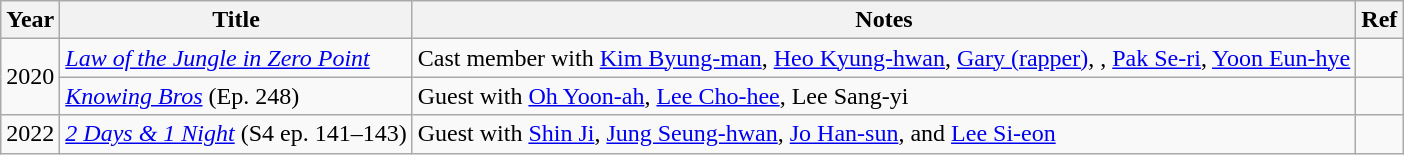<table class="wikitable sortable">
<tr>
<th>Year</th>
<th>Title</th>
<th>Notes</th>
<th>Ref</th>
</tr>
<tr>
<td rowspan=2>2020</td>
<td><em><a href='#'>Law of the Jungle in Zero Point</a></em></td>
<td>Cast member with  <a href='#'>Kim Byung-man</a>, <a href='#'>Heo Kyung-hwan</a>, <a href='#'>Gary (rapper)</a>, , <a href='#'>Pak Se-ri</a>, <a href='#'>Yoon Eun-hye</a></td>
<td></td>
</tr>
<tr>
<td><em><a href='#'>Knowing Bros</a></em> (Ep. 248)</td>
<td>Guest with <a href='#'>Oh Yoon-ah</a>, <a href='#'>Lee Cho-hee</a>, Lee Sang-yi</td>
<td></td>
</tr>
<tr>
<td>2022</td>
<td><em><a href='#'>2 Days & 1 Night</a></em> (S4 ep. 141–143)</td>
<td>Guest with  <a href='#'>Shin Ji</a>, <a href='#'>Jung Seung-hwan</a>, <a href='#'>Jo Han-sun</a>, and <a href='#'>Lee Si-eon</a></td>
</tr>
</table>
